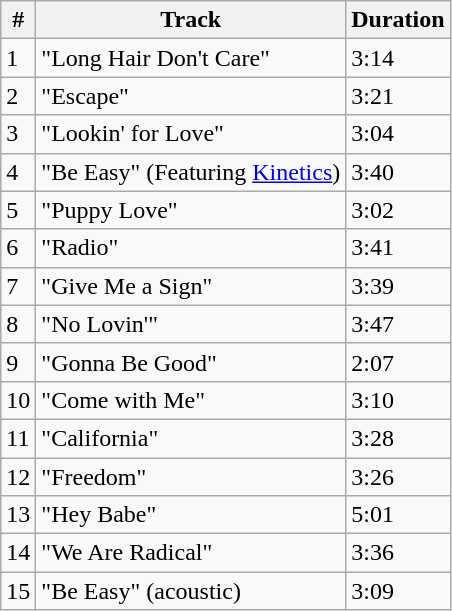<table class="wikitable">
<tr>
<th>#</th>
<th>Track</th>
<th>Duration</th>
</tr>
<tr>
<td>1</td>
<td>"Long Hair Don't Care"</td>
<td>3:14</td>
</tr>
<tr>
<td>2</td>
<td>"Escape"</td>
<td>3:21</td>
</tr>
<tr>
<td>3</td>
<td>"Lookin' for Love"</td>
<td>3:04</td>
</tr>
<tr>
<td>4</td>
<td>"Be Easy" (Featuring <a href='#'>Kinetics</a>)</td>
<td>3:40</td>
</tr>
<tr>
<td>5</td>
<td>"Puppy Love"</td>
<td>3:02</td>
</tr>
<tr>
<td>6</td>
<td>"Radio"</td>
<td>3:41</td>
</tr>
<tr>
<td>7</td>
<td>"Give Me a Sign"</td>
<td>3:39</td>
</tr>
<tr>
<td>8</td>
<td>"No Lovin'"</td>
<td>3:47</td>
</tr>
<tr>
<td>9</td>
<td>"Gonna Be Good"</td>
<td>2:07</td>
</tr>
<tr>
<td>10</td>
<td>"Come with Me"</td>
<td>3:10</td>
</tr>
<tr>
<td>11</td>
<td>"California"</td>
<td>3:28</td>
</tr>
<tr>
<td>12</td>
<td>"Freedom"</td>
<td>3:26</td>
</tr>
<tr>
<td>13</td>
<td>"Hey Babe"</td>
<td>5:01</td>
</tr>
<tr>
<td>14</td>
<td>"We Are Radical"</td>
<td>3:36</td>
</tr>
<tr>
<td>15</td>
<td>"Be Easy" (acoustic)</td>
<td>3:09</td>
</tr>
</table>
